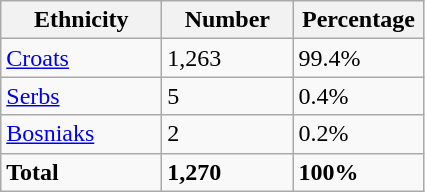<table class="wikitable">
<tr>
<th width="100px">Ethnicity</th>
<th width="80px">Number</th>
<th width="80px">Percentage</th>
</tr>
<tr>
<td><a href='#'>Croats</a></td>
<td>1,263</td>
<td>99.4%</td>
</tr>
<tr>
<td><a href='#'>Serbs</a></td>
<td>5</td>
<td>0.4%</td>
</tr>
<tr>
<td><a href='#'>Bosniaks</a></td>
<td>2</td>
<td>0.2%</td>
</tr>
<tr>
<td><strong>Total</strong></td>
<td><strong>1,270</strong></td>
<td><strong>100%</strong></td>
</tr>
</table>
